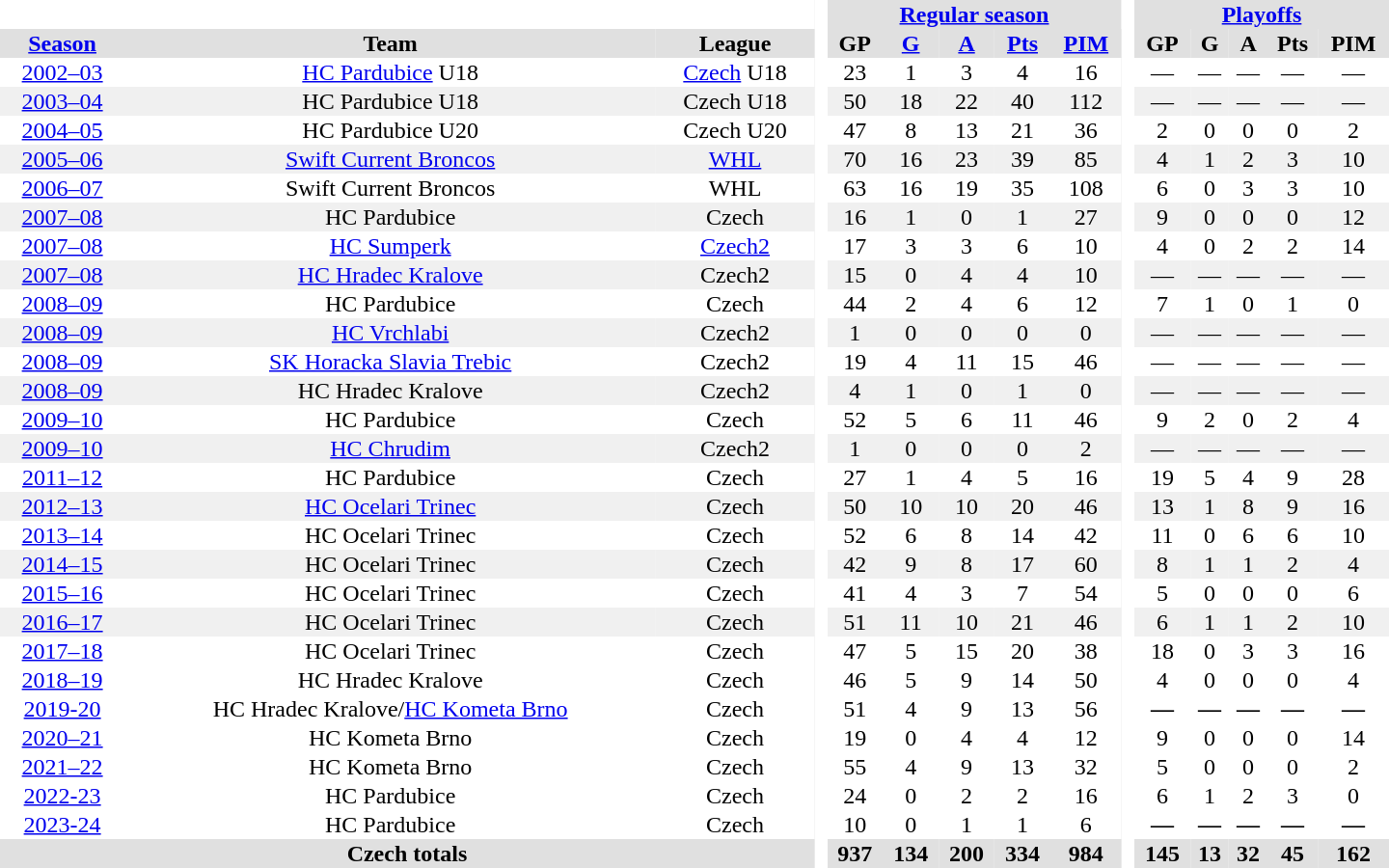<table border="0" cellpadding="1" cellspacing="0" style="text-align:center; width:60em">
<tr bgcolor="#e0e0e0">
<th colspan="3" bgcolor="#ffffff"> </th>
<th rowspan="104" bgcolor="#ffffff"> </th>
<th colspan="5"><a href='#'>Regular season</a></th>
<th rowspan="104" bgcolor="#ffffff"> </th>
<th colspan="5"><a href='#'>Playoffs</a></th>
</tr>
<tr bgcolor="#e0e0e0">
<th><a href='#'>Season</a></th>
<th>Team</th>
<th>League</th>
<th>GP</th>
<th><a href='#'>G</a></th>
<th><a href='#'>A</a></th>
<th><a href='#'>Pts</a></th>
<th><a href='#'>PIM</a></th>
<th>GP</th>
<th>G</th>
<th>A</th>
<th>Pts</th>
<th>PIM</th>
</tr>
<tr>
<td><a href='#'>2002–03</a></td>
<td><a href='#'>HC Pardubice</a> U18</td>
<td><a href='#'>Czech</a> U18</td>
<td>23</td>
<td>1</td>
<td>3</td>
<td>4</td>
<td>16</td>
<td>—</td>
<td>—</td>
<td>—</td>
<td>—</td>
<td>—</td>
</tr>
<tr bgcolor="#f0f0f0">
<td><a href='#'>2003–04</a></td>
<td>HC Pardubice U18</td>
<td>Czech U18</td>
<td>50</td>
<td>18</td>
<td>22</td>
<td>40</td>
<td>112</td>
<td>—</td>
<td>—</td>
<td>—</td>
<td>—</td>
<td>—</td>
</tr>
<tr>
<td><a href='#'>2004–05</a></td>
<td>HC Pardubice U20</td>
<td>Czech U20</td>
<td>47</td>
<td>8</td>
<td>13</td>
<td>21</td>
<td>36</td>
<td>2</td>
<td>0</td>
<td>0</td>
<td>0</td>
<td>2</td>
</tr>
<tr bgcolor="#f0f0f0">
<td><a href='#'>2005–06</a></td>
<td><a href='#'>Swift Current Broncos</a></td>
<td><a href='#'>WHL</a></td>
<td>70</td>
<td>16</td>
<td>23</td>
<td>39</td>
<td>85</td>
<td>4</td>
<td>1</td>
<td>2</td>
<td>3</td>
<td>10</td>
</tr>
<tr>
<td><a href='#'>2006–07</a></td>
<td>Swift Current Broncos</td>
<td>WHL</td>
<td>63</td>
<td>16</td>
<td>19</td>
<td>35</td>
<td>108</td>
<td>6</td>
<td>0</td>
<td>3</td>
<td>3</td>
<td>10</td>
</tr>
<tr bgcolor="#f0f0f0">
<td><a href='#'>2007–08</a></td>
<td>HC Pardubice</td>
<td>Czech</td>
<td>16</td>
<td>1</td>
<td>0</td>
<td>1</td>
<td>27</td>
<td>9</td>
<td>0</td>
<td>0</td>
<td>0</td>
<td>12</td>
</tr>
<tr>
<td><a href='#'>2007–08</a></td>
<td><a href='#'>HC Sumperk</a></td>
<td><a href='#'>Czech2</a></td>
<td>17</td>
<td>3</td>
<td>3</td>
<td>6</td>
<td>10</td>
<td>4</td>
<td>0</td>
<td>2</td>
<td>2</td>
<td>14</td>
</tr>
<tr bgcolor="#f0f0f0">
<td><a href='#'>2007–08</a></td>
<td><a href='#'>HC Hradec Kralove</a></td>
<td>Czech2</td>
<td>15</td>
<td>0</td>
<td>4</td>
<td>4</td>
<td>10</td>
<td>—</td>
<td>—</td>
<td>—</td>
<td>—</td>
<td>—</td>
</tr>
<tr>
<td><a href='#'>2008–09</a></td>
<td>HC Pardubice</td>
<td>Czech</td>
<td>44</td>
<td>2</td>
<td>4</td>
<td>6</td>
<td>12</td>
<td>7</td>
<td>1</td>
<td>0</td>
<td>1</td>
<td>0</td>
</tr>
<tr bgcolor="#f0f0f0">
<td><a href='#'>2008–09</a></td>
<td><a href='#'>HC Vrchlabi</a></td>
<td>Czech2</td>
<td>1</td>
<td>0</td>
<td>0</td>
<td>0</td>
<td>0</td>
<td>—</td>
<td>—</td>
<td>—</td>
<td>—</td>
<td>—</td>
</tr>
<tr>
<td><a href='#'>2008–09</a></td>
<td><a href='#'>SK Horacka Slavia Trebic</a></td>
<td>Czech2</td>
<td>19</td>
<td>4</td>
<td>11</td>
<td>15</td>
<td>46</td>
<td>—</td>
<td>—</td>
<td>—</td>
<td>—</td>
<td>—</td>
</tr>
<tr bgcolor="#f0f0f0">
<td><a href='#'>2008–09</a></td>
<td>HC Hradec Kralove</td>
<td>Czech2</td>
<td>4</td>
<td>1</td>
<td>0</td>
<td>1</td>
<td>0</td>
<td>—</td>
<td>—</td>
<td>—</td>
<td>—</td>
<td>—</td>
</tr>
<tr>
<td><a href='#'>2009–10</a></td>
<td>HC Pardubice</td>
<td>Czech</td>
<td>52</td>
<td>5</td>
<td>6</td>
<td>11</td>
<td>46</td>
<td>9</td>
<td>2</td>
<td>0</td>
<td>2</td>
<td>4</td>
</tr>
<tr bgcolor="#f0f0f0">
<td><a href='#'>2009–10</a></td>
<td><a href='#'>HC Chrudim</a></td>
<td>Czech2</td>
<td>1</td>
<td>0</td>
<td>0</td>
<td>0</td>
<td>2</td>
<td>—</td>
<td>—</td>
<td>—</td>
<td>—</td>
<td>—</td>
</tr>
<tr>
<td><a href='#'>2011–12</a></td>
<td>HC Pardubice</td>
<td>Czech</td>
<td>27</td>
<td>1</td>
<td>4</td>
<td>5</td>
<td>16</td>
<td>19</td>
<td>5</td>
<td>4</td>
<td>9</td>
<td>28</td>
</tr>
<tr bgcolor="#f0f0f0">
<td><a href='#'>2012–13</a></td>
<td><a href='#'>HC Ocelari Trinec</a></td>
<td>Czech</td>
<td>50</td>
<td>10</td>
<td>10</td>
<td>20</td>
<td>46</td>
<td>13</td>
<td>1</td>
<td>8</td>
<td>9</td>
<td>16</td>
</tr>
<tr>
<td><a href='#'>2013–14</a></td>
<td>HC Ocelari Trinec</td>
<td>Czech</td>
<td>52</td>
<td>6</td>
<td>8</td>
<td>14</td>
<td>42</td>
<td>11</td>
<td>0</td>
<td>6</td>
<td>6</td>
<td>10</td>
</tr>
<tr bgcolor="#f0f0f0">
<td><a href='#'>2014–15</a></td>
<td>HC Ocelari Trinec</td>
<td>Czech</td>
<td>42</td>
<td>9</td>
<td>8</td>
<td>17</td>
<td>60</td>
<td>8</td>
<td>1</td>
<td>1</td>
<td>2</td>
<td>4</td>
</tr>
<tr>
<td><a href='#'>2015–16</a></td>
<td>HC Ocelari Trinec</td>
<td>Czech</td>
<td>41</td>
<td>4</td>
<td>3</td>
<td>7</td>
<td>54</td>
<td>5</td>
<td>0</td>
<td>0</td>
<td>0</td>
<td>6</td>
</tr>
<tr bgcolor="#f0f0f0">
<td><a href='#'>2016–17</a></td>
<td>HC Ocelari Trinec</td>
<td>Czech</td>
<td>51</td>
<td>11</td>
<td>10</td>
<td>21</td>
<td>46</td>
<td>6</td>
<td>1</td>
<td>1</td>
<td>2</td>
<td>10</td>
</tr>
<tr>
<td><a href='#'>2017–18</a></td>
<td>HC Ocelari Trinec</td>
<td>Czech</td>
<td>47</td>
<td>5</td>
<td>15</td>
<td>20</td>
<td>38</td>
<td>18</td>
<td>0</td>
<td>3</td>
<td>3</td>
<td>16</td>
</tr>
<tr>
<td><a href='#'>2018–19</a></td>
<td>HC Hradec Kralove</td>
<td>Czech</td>
<td>46</td>
<td>5</td>
<td>9</td>
<td>14</td>
<td>50</td>
<td>4</td>
<td>0</td>
<td>0</td>
<td>0</td>
<td>4</td>
</tr>
<tr>
<td><a href='#'>2019-20</a></td>
<td>HC Hradec Kralove/<a href='#'>HC Kometa Brno</a></td>
<td>Czech</td>
<td>51</td>
<td>4</td>
<td>9</td>
<td>13</td>
<td>56</td>
<td><strong>—</strong></td>
<td><strong>—</strong></td>
<td><strong>—</strong></td>
<td><strong>—</strong></td>
<td><strong>—</strong></td>
</tr>
<tr>
<td><a href='#'>2020–21</a></td>
<td>HC Kometa Brno</td>
<td>Czech</td>
<td>19</td>
<td>0</td>
<td>4</td>
<td>4</td>
<td>12</td>
<td>9</td>
<td>0</td>
<td>0</td>
<td>0</td>
<td>14</td>
</tr>
<tr>
<td><a href='#'>2021–22</a></td>
<td>HC Kometa Brno</td>
<td>Czech</td>
<td>55</td>
<td>4</td>
<td>9</td>
<td>13</td>
<td>32</td>
<td>5</td>
<td>0</td>
<td>0</td>
<td>0</td>
<td>2</td>
</tr>
<tr>
<td><a href='#'>2022-23</a></td>
<td>HC Pardubice</td>
<td>Czech</td>
<td>24</td>
<td>0</td>
<td>2</td>
<td>2</td>
<td>16</td>
<td>6</td>
<td>1</td>
<td>2</td>
<td>3</td>
<td>0</td>
</tr>
<tr>
<td><a href='#'>2023-24</a></td>
<td>HC Pardubice</td>
<td>Czech</td>
<td>10</td>
<td>0</td>
<td>1</td>
<td>1</td>
<td>6</td>
<td><strong>—</strong></td>
<td><strong>—</strong></td>
<td><strong>—</strong></td>
<td><strong>—</strong></td>
<td><strong>—</strong></td>
</tr>
<tr align="center" bgcolor="#e0e0e0">
<th colspan="3">Czech totals</th>
<th align="center">937</th>
<th align="center">134</th>
<th align="center">200</th>
<th align="center">334</th>
<th align="center">984</th>
<th align="center">145</th>
<th align="center">13</th>
<th align="center">32</th>
<th align="center">45</th>
<th align="center">162</th>
</tr>
</table>
